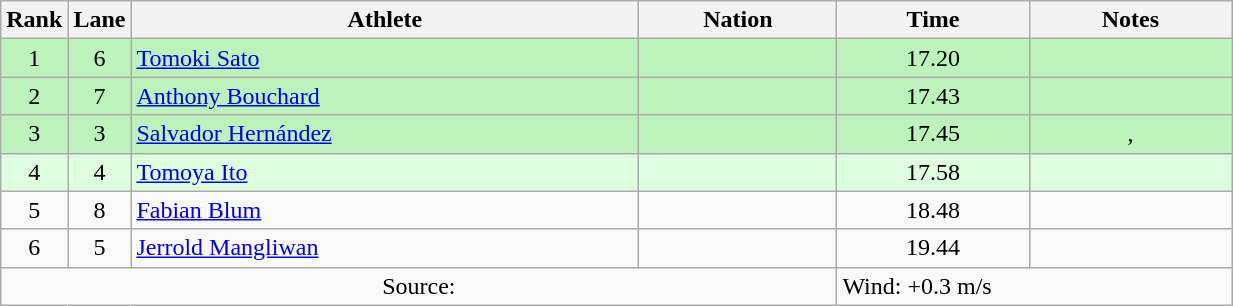<table class="wikitable sortable" style="text-align:center;width: 65%;">
<tr>
<th scope="col" style="width: 10px;">Rank</th>
<th scope="col" style="width: 10px;">Lane</th>
<th scope="col">Athlete</th>
<th scope="col">Nation</th>
<th scope="col">Time</th>
<th scope="col">Notes</th>
</tr>
<tr bgcolor=bbf3bb>
<td>1</td>
<td>6</td>
<td align=left><a href='#'>Tomoki Sato</a></td>
<td align=left></td>
<td>17.20</td>
<td></td>
</tr>
<tr bgcolor=bbf3bb>
<td>2</td>
<td>7</td>
<td align=left><a href='#'>Anthony Bouchard</a></td>
<td align=left></td>
<td>17.43</td>
<td></td>
</tr>
<tr bgcolor=bbf3bb>
<td>3</td>
<td>3</td>
<td align=left><a href='#'>Salvador Hernández</a></td>
<td align=left></td>
<td>17.45</td>
<td>, </td>
</tr>
<tr bgcolor=ddffdd>
<td>4</td>
<td>4</td>
<td align=left><a href='#'>Tomoya Ito</a></td>
<td align=left></td>
<td>17.58</td>
<td></td>
</tr>
<tr>
<td>5</td>
<td>8</td>
<td align=left><a href='#'>Fabian Blum</a></td>
<td align=left></td>
<td>18.48</td>
<td></td>
</tr>
<tr>
<td>6</td>
<td>5</td>
<td align=left><a href='#'>Jerrold Mangliwan</a></td>
<td align=left></td>
<td>19.44</td>
<td></td>
</tr>
<tr class="sortbottom">
<td colspan="4">Source:</td>
<td colspan="2" style="text-align:left;">Wind: +0.3 m/s</td>
</tr>
</table>
